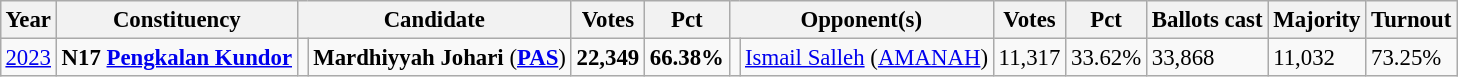<table class="wikitable" style="margin:0.5em ; font-size:95%">
<tr>
<th>Year</th>
<th>Constituency</th>
<th colspan=2>Candidate</th>
<th>Votes</th>
<th>Pct</th>
<th colspan=2>Opponent(s)</th>
<th>Votes</th>
<th>Pct</th>
<th>Ballots cast</th>
<th>Majority</th>
<th>Turnout</th>
</tr>
<tr>
<td><a href='#'>2023</a></td>
<td><strong>N17 <a href='#'>Pengkalan Kundor</a></strong></td>
<td bgcolor=></td>
<td><strong>Mardhiyyah Johari</strong> (<a href='#'><strong>PAS</strong></a>)</td>
<td align=right><strong>22,349</strong></td>
<td><strong>66.38%</strong></td>
<td></td>
<td><a href='#'>Ismail Salleh</a> (<a href='#'>AMANAH</a>)</td>
<td align=right>11,317</td>
<td>33.62%</td>
<td>33,868</td>
<td>11,032</td>
<td>73.25%</td>
</tr>
</table>
